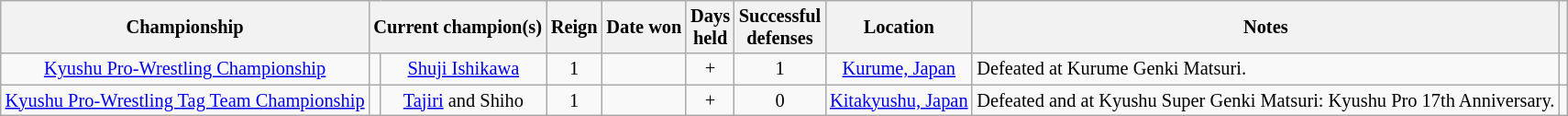<table class="wikitable" style="text-align:center; font-size:85%;">
<tr>
<th>Championship</th>
<th colspan="2">Current champion(s)</th>
<th>Reign</th>
<th>Date won</th>
<th>Days<br>held</th>
<th>Successful<br>defenses</th>
<th>Location</th>
<th>Notes</th>
<th class="unsortable"></th>
</tr>
<tr>
<td><a href='#'>Kyushu Pro-Wrestling Championship</a></td>
<td></td>
<td><a href='#'>Shuji Ishikawa</a></td>
<td>1</td>
<td></td>
<td>+</td>
<td>1</td>
<td><a href='#'>Kurume, Japan</a></td>
<td align=left>Defeated  at Kurume Genki Matsuri.</td>
<td></td>
</tr>
<tr>
<td><a href='#'>Kyushu Pro-Wrestling Tag Team Championship</a></td>
<td></td>
<td><a href='#'>Tajiri</a> and Shiho</td>
<td>1</td>
<td></td>
<td>+</td>
<td>0</td>
<td><a href='#'>Kitakyushu, Japan</a></td>
<td align=left>Defeated  and  at Kyushu Super Genki Matsuri: Kyushu Pro 17th Anniversary.</td>
<td></td>
</tr>
</table>
